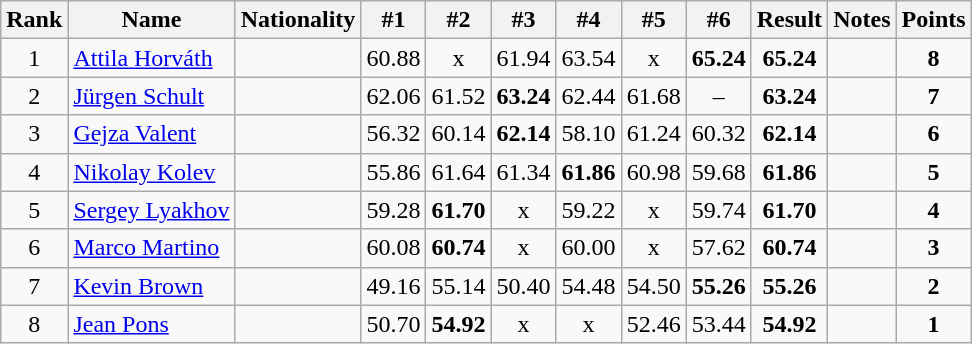<table class="wikitable sortable" style="text-align:center">
<tr>
<th>Rank</th>
<th>Name</th>
<th>Nationality</th>
<th>#1</th>
<th>#2</th>
<th>#3</th>
<th>#4</th>
<th>#5</th>
<th>#6</th>
<th>Result</th>
<th>Notes</th>
<th>Points</th>
</tr>
<tr>
<td>1</td>
<td align=left><a href='#'>Attila Horváth</a></td>
<td align=left></td>
<td>60.88</td>
<td>x</td>
<td>61.94</td>
<td>63.54</td>
<td>x</td>
<td><strong>65.24</strong></td>
<td><strong>65.24</strong></td>
<td></td>
<td><strong>8</strong></td>
</tr>
<tr>
<td>2</td>
<td align=left><a href='#'>Jürgen Schult</a></td>
<td align=left></td>
<td>62.06</td>
<td>61.52</td>
<td><strong>63.24</strong></td>
<td>62.44</td>
<td>61.68</td>
<td>–</td>
<td><strong>63.24</strong></td>
<td></td>
<td><strong>7</strong></td>
</tr>
<tr>
<td>3</td>
<td align=left><a href='#'>Gejza Valent</a></td>
<td align=left></td>
<td>56.32</td>
<td>60.14</td>
<td><strong>62.14</strong></td>
<td>58.10</td>
<td>61.24</td>
<td>60.32</td>
<td><strong>62.14</strong></td>
<td></td>
<td><strong>6</strong></td>
</tr>
<tr>
<td>4</td>
<td align=left><a href='#'>Nikolay Kolev</a></td>
<td align=left></td>
<td>55.86</td>
<td>61.64</td>
<td>61.34</td>
<td><strong>61.86</strong></td>
<td>60.98</td>
<td>59.68</td>
<td><strong>61.86</strong></td>
<td></td>
<td><strong>5</strong></td>
</tr>
<tr>
<td>5</td>
<td align=left><a href='#'>Sergey Lyakhov</a></td>
<td align=left></td>
<td>59.28</td>
<td><strong>61.70</strong></td>
<td>x</td>
<td>59.22</td>
<td>x</td>
<td>59.74</td>
<td><strong>61.70</strong></td>
<td></td>
<td><strong>4</strong></td>
</tr>
<tr>
<td>6</td>
<td align=left><a href='#'>Marco Martino</a></td>
<td align=left></td>
<td>60.08</td>
<td><strong>60.74</strong></td>
<td>x</td>
<td>60.00</td>
<td>x</td>
<td>57.62</td>
<td><strong>60.74</strong></td>
<td></td>
<td><strong>3</strong></td>
</tr>
<tr>
<td>7</td>
<td align=left><a href='#'>Kevin Brown</a></td>
<td align=left></td>
<td>49.16</td>
<td>55.14</td>
<td>50.40</td>
<td>54.48</td>
<td>54.50</td>
<td><strong>55.26</strong></td>
<td><strong>55.26</strong></td>
<td></td>
<td><strong>2</strong></td>
</tr>
<tr>
<td>8</td>
<td align=left><a href='#'>Jean Pons</a></td>
<td align=left></td>
<td>50.70</td>
<td><strong>54.92</strong></td>
<td>x</td>
<td>x</td>
<td>52.46</td>
<td>53.44</td>
<td><strong>54.92</strong></td>
<td></td>
<td><strong>1</strong></td>
</tr>
</table>
